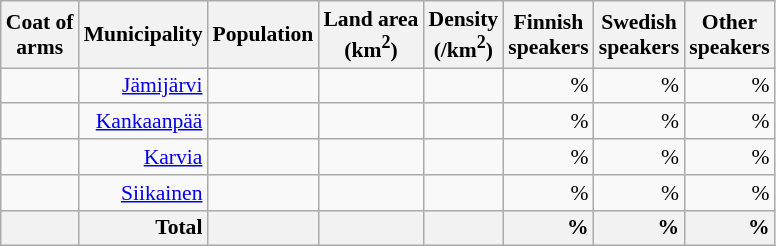<table class="wikitable sortable" style="font-size: 90%; text-align: right; line-height: normal">
<tr>
<th class="unsortable">Coat of<br>arms</th>
<th>Municipality</th>
<th>Population</th>
<th>Land area<br>(km<sup>2</sup>)</th>
<th>Density<br>(/km<sup>2</sup>)</th>
<th>Finnish<br>speakers</th>
<th>Swedish<br>speakers</th>
<th>Other<br>speakers</th>
</tr>
<tr>
<td></td>
<td><a href='#'>Jämijärvi</a></td>
<td></td>
<td></td>
<td></td>
<td> %</td>
<td> %</td>
<td> %</td>
</tr>
<tr>
<td></td>
<td><a href='#'>Kankaanpää</a></td>
<td></td>
<td></td>
<td></td>
<td> %</td>
<td> %</td>
<td> %</td>
</tr>
<tr>
<td></td>
<td><a href='#'>Karvia</a></td>
<td></td>
<td></td>
<td></td>
<td> %</td>
<td> %</td>
<td> %</td>
</tr>
<tr>
<td></td>
<td><a href='#'>Siikainen</a></td>
<td></td>
<td></td>
<td></td>
<td> %</td>
<td> %</td>
<td> %</td>
</tr>
<tr>
<th></th>
<th + style=text-align:right><strong>Total</strong></th>
<th + style=text-align:right></th>
<th + style=text-align:right></th>
<th + style=text-align:right></th>
<th !+ style=text-align:right> %</th>
<th !+ style=text-align:right> %</th>
<th !+ style=text-align:right> %</th>
</tr>
</table>
